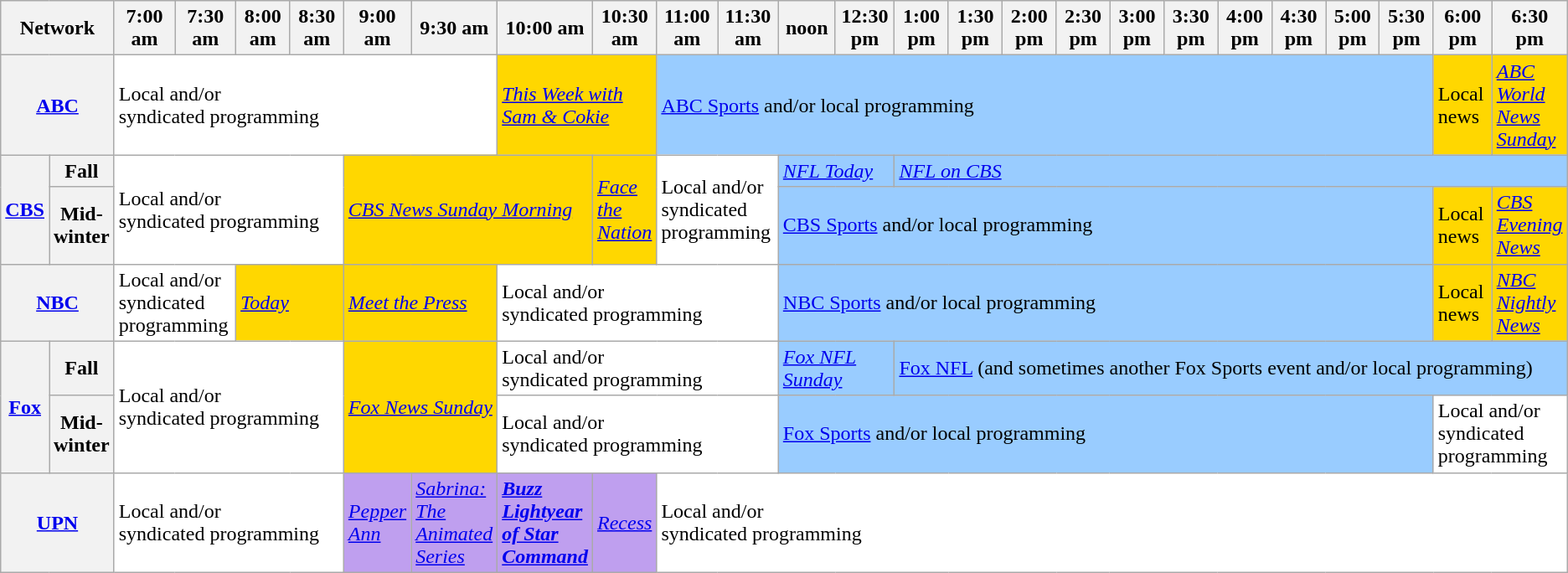<table class="wikitable">
<tr>
<th width="1.5%" bgcolor="#C0C0C0" colspan="2">Network</th>
<th width="4%" bgcolor="#C0C0C0">7:00 am</th>
<th width="4%" bgcolor="#C0C0C0">7:30 am</th>
<th width="4%" bgcolor="#C0C0C0">8:00 am</th>
<th width="4%" bgcolor="#C0C0C0">8:30 am</th>
<th width="4%" bgcolor="#C0C0C0">9:00 am</th>
<th width="4%" bgcolor="#C0C0C0">9:30 am</th>
<th width="4%" bgcolor="#C0C0C0">10:00 am</th>
<th width="4%" bgcolor="#C0C0C0">10:30 am</th>
<th width="4%" bgcolor="#C0C0C0">11:00 am</th>
<th width="4%" bgcolor="#C0C0C0">11:30 am</th>
<th width="4%" bgcolor="#C0C0C0">noon</th>
<th width="4%" bgcolor="#C0C0C0">12:30 pm</th>
<th width="4%" bgcolor="#C0C0C0">1:00 pm</th>
<th width="4%" bgcolor="#C0C0C0">1:30 pm</th>
<th width="4%" bgcolor="#C0C0C0">2:00 pm</th>
<th width="4%" bgcolor="#C0C0C0">2:30 pm</th>
<th width="4%" bgcolor="#C0C0C0">3:00 pm</th>
<th width="4%" bgcolor="#C0C0C0">3:30 pm</th>
<th width="4%" bgcolor="#C0C0C0">4:00 pm</th>
<th width="4%" bgcolor="#C0C0C0">4:30 pm</th>
<th width="4%" bgcolor="#C0C0C0">5:00 pm</th>
<th width="4%" bgcolor="#C0C0C0">5:30 pm</th>
<th width="4%" bgcolor="#C0C0C0">6:00 pm</th>
<th width="4%" bgcolor="#C0C0C0">6:30 pm</th>
</tr>
<tr>
<th bgcolor="#C0C0C0" colspan="2"><a href='#'>ABC</a></th>
<td bgcolor="white" colspan="6">Local and/or<br>syndicated programming</td>
<td bgcolor="gold" colspan="2"><em><a href='#'>This Week with Sam & Cokie</a></em></td>
<td bgcolor="99ccff" colspan="14"><a href='#'>ABC Sports</a> and/or local programming</td>
<td bgcolor="gold">Local news</td>
<td bgcolor="gold"><em><a href='#'>ABC World News Sunday</a></em></td>
</tr>
<tr>
<th bgcolor="#C0C0C0" rowspan="2"><a href='#'>CBS</a></th>
<th>Fall</th>
<td bgcolor="white" colspan="4"rowspan="2">Local and/or<br>syndicated programming</td>
<td bgcolor="gold" colspan="3"rowspan="2"><em><a href='#'>CBS News Sunday Morning</a></em></td>
<td bgcolor="gold" colspan="1"rowspan="2"><em><a href='#'>Face the Nation</a></em></td>
<td bgcolor="white" colspan="2"rowspan="2">Local and/or<br>syndicated programming</td>
<td bgcolor="99ccff" colspan="2" rowspan="1"><em><a href='#'>NFL Today</a></em></td>
<td bgcolor="99ccff" colspan="12" rowspan="1"><em><a href='#'>NFL on CBS</a></em></td>
</tr>
<tr>
<th>Mid-winter</th>
<td bgcolor="99ccff" colspan="12" rowspan="1"><a href='#'>CBS Sports</a> and/or local programming</td>
<td bgcolor="gold" rowspan="1">Local news</td>
<td bgcolor="gold" rowspan="1"><em><a href='#'>CBS Evening News</a></em></td>
</tr>
<tr>
<th bgcolor="#C0C0C0" colspan="2"><a href='#'>NBC</a></th>
<td bgcolor="white" colspan="2">Local and/or<br>syndicated programming</td>
<td bgcolor="gold" colspan="2"><em><a href='#'>Today</a></em></td>
<td bgcolor="gold" colspan="2"><em><a href='#'>Meet the Press</a></em></td>
<td bgcolor="white" colspan="4">Local and/or<br>syndicated programming</td>
<td bgcolor="99ccff" colspan="12""><a href='#'>NBC Sports</a> and/or local programming</td>
<td bgcolor="gold">Local news</td>
<td bgcolor="gold"><em><a href='#'>NBC Nightly News</a></em></td>
</tr>
<tr>
<th bgcolor="#C0C0C0" rowspan="2"><a href='#'>Fox</a></th>
<th>Fall</th>
<td bgcolor="white" colspan="4" rowspan="2">Local and/or<br>syndicated programming</td>
<td bgcolor="gold" colspan="2" rowspan="2"><em><a href='#'>Fox News Sunday</a></em></td>
<td bgcolor="white" colspan="4">Local and/or<br>syndicated programming</td>
<td bgcolor="99ccff" colspan="2"><em><a href='#'>Fox NFL Sunday</a></em></td>
<td bgcolor="99ccff" colspan="12"><a href='#'>Fox NFL</a> (and sometimes another Fox Sports event and/or local programming)</td>
</tr>
<tr>
<th>Mid-winter</th>
<td bgcolor="white" colspan="4">Local and/or<br>syndicated programming</td>
<td bgcolor="99ccff" colspan="12"><a href='#'>Fox Sports</a> and/or local programming</td>
<td bgcolor="white" colspan="2">Local and/or<br>syndicated programming</td>
</tr>
<tr>
<th bgcolor="#C0C0C0" colspan="2"><a href='#'>UPN</a></th>
<td bgcolor="white" colspan="4">Local and/or<br>syndicated programming</td>
<td bgcolor="bf9fef"><em><a href='#'>Pepper Ann</a></em></td>
<td bgcolor="bf9fef"><em><a href='#'>Sabrina: The Animated Series</a></em></td>
<td bgcolor="bf9fef"><strong><em><a href='#'>Buzz Lightyear of Star Command</a></em></strong></td>
<td bgcolor="bf9fef"><em><a href='#'>Recess</a></em></td>
<td bgcolor="white" colspan="18">Local and/or<br>syndicated programming</td>
</tr>
</table>
